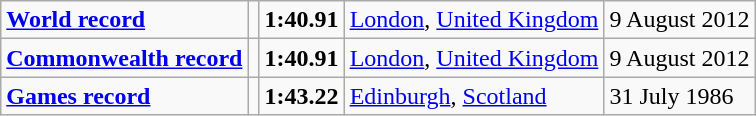<table class="wikitable">
<tr>
<td><a href='#'><strong>World record</strong></a></td>
<td></td>
<td><strong>1:40.91</strong></td>
<td><a href='#'>London</a>, <a href='#'>United Kingdom</a></td>
<td>9 August 2012</td>
</tr>
<tr>
<td><a href='#'><strong>Commonwealth record</strong></a></td>
<td></td>
<td><strong>1:40.91</strong></td>
<td><a href='#'>London</a>, <a href='#'>United Kingdom</a></td>
<td>9 August 2012</td>
</tr>
<tr>
<td><a href='#'><strong>Games record</strong></a></td>
<td></td>
<td><strong>1:43.22</strong></td>
<td><a href='#'>Edinburgh</a>, <a href='#'>Scotland</a></td>
<td>31 July 1986</td>
</tr>
</table>
